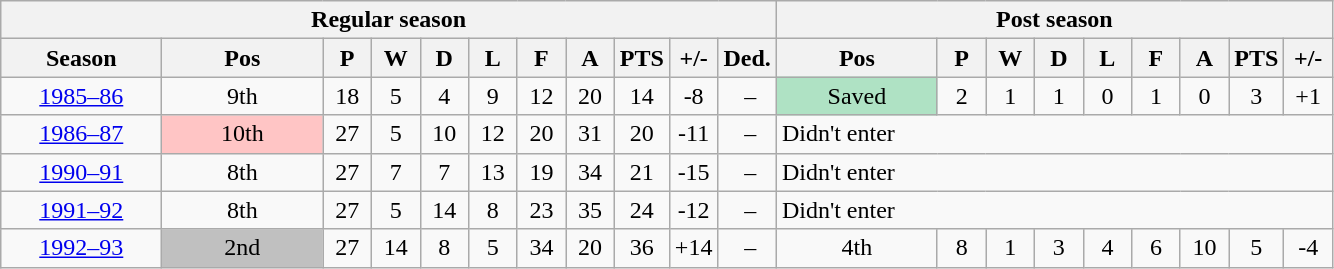<table class="wikitable">
<tr>
<th colspan="11">Regular season</th>
<th colspan="9">Post season</th>
</tr>
<tr>
<th width="100">Season</th>
<th width="100">Pos</th>
<th width="25">P</th>
<th width="25">W</th>
<th width="25">D</th>
<th width="25">L</th>
<th width="25">F</th>
<th width="25">A</th>
<th width="25">PTS</th>
<th width="25">+/-</th>
<th width="25">Ded.</th>
<th width="100">Pos</th>
<th width="25">P</th>
<th width="25">W</th>
<th width="25">D</th>
<th width="25">L</th>
<th width="25">F</th>
<th width="25">A</th>
<th width="25">PTS</th>
<th width="25">+/-</th>
</tr>
<tr>
<td align="center"><a href='#'>1985–86</a></td>
<td align="center">9th</td>
<td align="center">18</td>
<td align="center">5</td>
<td align="center">4</td>
<td align="center">9</td>
<td align="center">12</td>
<td align="center">20</td>
<td align="center">14</td>
<td align="center">-8</td>
<td align="center"> –</td>
<td align="center"  bgcolor="AFE2C4">Saved</td>
<td align="center">2</td>
<td align="center">1</td>
<td align="center">1</td>
<td align="center">0</td>
<td align="center">1</td>
<td align="center">0</td>
<td align="center">3</td>
<td align="center">+1</td>
</tr>
<tr>
<td align="center"><a href='#'>1986–87</a></td>
<td align="center" bgcolor="FFC5C5">10th</td>
<td align="center">27</td>
<td align="center">5</td>
<td align="center">10</td>
<td align="center">12</td>
<td align="center">20</td>
<td align="center">31</td>
<td align="center">20</td>
<td align="center">-11</td>
<td align="center"> –</td>
<td colspan="9">Didn't enter</td>
</tr>
<tr>
<td align="center"><a href='#'>1990–91</a></td>
<td align="center">8th</td>
<td align="center">27</td>
<td align="center">7</td>
<td align="center">7</td>
<td align="center">13</td>
<td align="center">19</td>
<td align="center">34</td>
<td align="center">21</td>
<td align="center">-15</td>
<td align="center"> –</td>
<td colspan="9">Didn't enter</td>
</tr>
<tr>
<td align="center"><a href='#'>1991–92</a></td>
<td align="center">8th</td>
<td align="center">27</td>
<td align="center">5</td>
<td align="center">14</td>
<td align="center">8</td>
<td align="center">23</td>
<td align="center">35</td>
<td align="center">24</td>
<td align="center">-12</td>
<td align="center"> –</td>
<td colspan="9">Didn't enter</td>
</tr>
<tr>
<td align="center"><a href='#'>1992–93</a></td>
<td align="center" bgcolor="silver">2nd</td>
<td align="center">27</td>
<td align="center">14</td>
<td align="center">8</td>
<td align="center">5</td>
<td align="center">34</td>
<td align="center">20</td>
<td align="center">36</td>
<td align="center">+14</td>
<td align="center"> –</td>
<td align="center">4th</td>
<td align="center">8</td>
<td align="center">1</td>
<td align="center">3</td>
<td align="center">4</td>
<td align="center">6</td>
<td align="center">10</td>
<td align="center">5</td>
<td align="center">-4</td>
</tr>
</table>
